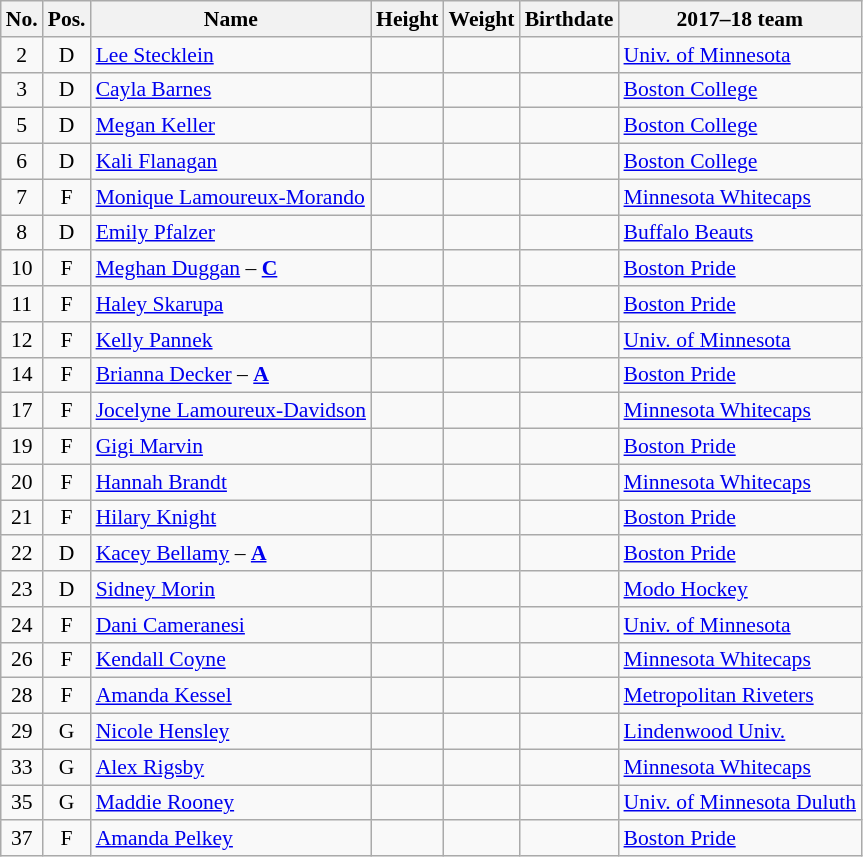<table class="wikitable sortable" style="font-size: 90%; text-align: center;">
<tr>
<th>No.</th>
<th>Pos.</th>
<th>Name</th>
<th>Height</th>
<th>Weight</th>
<th>Birthdate</th>
<th>2017–18 team</th>
</tr>
<tr>
<td>2</td>
<td>D</td>
<td align=left><a href='#'>Lee Stecklein</a></td>
<td></td>
<td></td>
<td></td>
<td style="text-align:left;"> <a href='#'>Univ. of Minnesota</a></td>
</tr>
<tr>
<td>3</td>
<td>D</td>
<td align=left><a href='#'>Cayla Barnes</a></td>
<td></td>
<td></td>
<td></td>
<td style="text-align:left;"> <a href='#'>Boston College</a></td>
</tr>
<tr>
<td>5</td>
<td>D</td>
<td align=left><a href='#'>Megan Keller</a></td>
<td></td>
<td></td>
<td></td>
<td style="text-align:left;"> <a href='#'>Boston College</a></td>
</tr>
<tr>
<td>6</td>
<td>D</td>
<td align=left><a href='#'>Kali Flanagan</a></td>
<td></td>
<td></td>
<td></td>
<td style="text-align:left;"> <a href='#'>Boston College</a></td>
</tr>
<tr>
<td>7</td>
<td>F</td>
<td align=left><a href='#'>Monique Lamoureux-Morando</a></td>
<td></td>
<td></td>
<td></td>
<td style="text-align:left;"> <a href='#'>Minnesota Whitecaps</a></td>
</tr>
<tr>
<td>8</td>
<td>D</td>
<td align=left><a href='#'>Emily Pfalzer</a></td>
<td></td>
<td></td>
<td></td>
<td style="text-align:left;"> <a href='#'>Buffalo Beauts</a></td>
</tr>
<tr>
<td>10</td>
<td>F</td>
<td align=left><a href='#'>Meghan Duggan</a> – <strong><a href='#'>C</a></strong></td>
<td></td>
<td></td>
<td></td>
<td style="text-align:left;"> <a href='#'>Boston Pride</a></td>
</tr>
<tr>
<td>11</td>
<td>F</td>
<td align=left><a href='#'>Haley Skarupa</a></td>
<td></td>
<td></td>
<td></td>
<td style="text-align:left;"> <a href='#'>Boston Pride</a></td>
</tr>
<tr>
<td>12</td>
<td>F</td>
<td align=left><a href='#'>Kelly Pannek</a></td>
<td></td>
<td></td>
<td></td>
<td style="text-align:left;"> <a href='#'>Univ. of Minnesota</a></td>
</tr>
<tr>
<td>14</td>
<td>F</td>
<td align=left><a href='#'>Brianna Decker</a> – <strong><a href='#'>A</a></strong></td>
<td></td>
<td></td>
<td></td>
<td style="text-align:left;"> <a href='#'>Boston Pride</a></td>
</tr>
<tr>
<td>17</td>
<td>F</td>
<td align=left><a href='#'>Jocelyne Lamoureux-Davidson</a></td>
<td></td>
<td></td>
<td></td>
<td style="text-align:left;"> <a href='#'>Minnesota Whitecaps</a></td>
</tr>
<tr>
<td>19</td>
<td>F</td>
<td align=left><a href='#'>Gigi Marvin</a></td>
<td></td>
<td></td>
<td></td>
<td style="text-align:left;"> <a href='#'>Boston Pride</a></td>
</tr>
<tr>
<td>20</td>
<td>F</td>
<td align=left><a href='#'>Hannah Brandt</a></td>
<td></td>
<td></td>
<td></td>
<td style="text-align:left;"> <a href='#'>Minnesota Whitecaps</a></td>
</tr>
<tr>
<td>21</td>
<td>F</td>
<td align=left><a href='#'>Hilary Knight</a></td>
<td></td>
<td></td>
<td></td>
<td style="text-align:left;"> <a href='#'>Boston Pride</a></td>
</tr>
<tr>
<td>22</td>
<td>D</td>
<td align=left><a href='#'>Kacey Bellamy</a> – <strong><a href='#'>A</a></strong></td>
<td></td>
<td></td>
<td></td>
<td style="text-align:left;"> <a href='#'>Boston Pride</a></td>
</tr>
<tr>
<td>23</td>
<td>D</td>
<td align=left><a href='#'>Sidney Morin</a></td>
<td></td>
<td></td>
<td></td>
<td style="text-align:left;"> <a href='#'>Modo Hockey</a></td>
</tr>
<tr>
<td>24</td>
<td>F</td>
<td align=left><a href='#'>Dani Cameranesi</a></td>
<td></td>
<td></td>
<td></td>
<td style="text-align:left;"> <a href='#'>Univ. of Minnesota</a></td>
</tr>
<tr>
<td>26</td>
<td>F</td>
<td align=left><a href='#'>Kendall Coyne</a></td>
<td></td>
<td></td>
<td></td>
<td style="text-align:left;"> <a href='#'>Minnesota Whitecaps</a></td>
</tr>
<tr>
<td>28</td>
<td>F</td>
<td align=left><a href='#'>Amanda Kessel</a></td>
<td></td>
<td></td>
<td></td>
<td style="text-align:left;"> <a href='#'>Metropolitan Riveters</a></td>
</tr>
<tr>
<td>29</td>
<td>G</td>
<td align=left><a href='#'>Nicole Hensley</a></td>
<td></td>
<td></td>
<td></td>
<td style="text-align:left;"> <a href='#'>Lindenwood Univ.</a></td>
</tr>
<tr>
<td>33</td>
<td>G</td>
<td align=left><a href='#'>Alex Rigsby</a></td>
<td></td>
<td></td>
<td></td>
<td style="text-align:left;"> <a href='#'>Minnesota Whitecaps</a></td>
</tr>
<tr>
<td>35</td>
<td>G</td>
<td align=left><a href='#'>Maddie Rooney</a></td>
<td></td>
<td></td>
<td></td>
<td style="text-align:left;"> <a href='#'>Univ. of Minnesota Duluth</a></td>
</tr>
<tr>
<td>37</td>
<td>F</td>
<td align=left><a href='#'>Amanda Pelkey</a></td>
<td></td>
<td></td>
<td></td>
<td style="text-align:left;"> <a href='#'>Boston Pride</a></td>
</tr>
</table>
